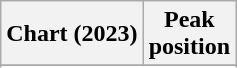<table class="wikitable sortable plainrowheaders" style="text-align:center">
<tr>
<th scope="col">Chart (2023)</th>
<th scope="col">Peak<br>position</th>
</tr>
<tr>
</tr>
<tr>
</tr>
<tr>
</tr>
</table>
